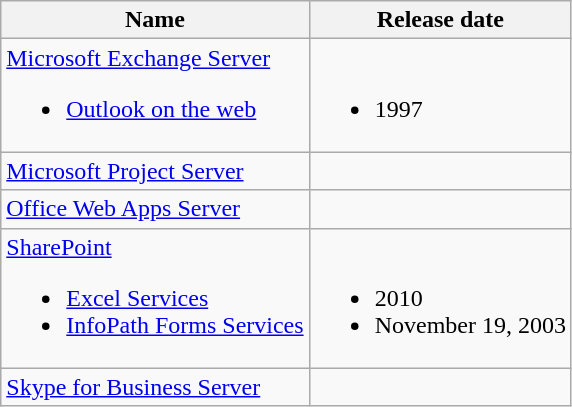<table class="wikitable sortable">
<tr>
<th>Name</th>
<th>Release date</th>
</tr>
<tr>
<td><a href='#'>Microsoft Exchange Server</a><br><ul><li><a href='#'>Outlook on the web</a></li></ul></td>
<td><br><ul><li>1997</li></ul></td>
</tr>
<tr>
<td><a href='#'>Microsoft Project Server</a></td>
<td></td>
</tr>
<tr>
<td><a href='#'>Office Web Apps Server</a></td>
<td></td>
</tr>
<tr>
<td><a href='#'>SharePoint</a><br><ul><li><a href='#'>Excel Services</a></li><li><a href='#'>InfoPath Forms Services</a></li></ul></td>
<td><br><ul><li>2010</li><li>November 19, 2003</li></ul></td>
</tr>
<tr>
<td><a href='#'>Skype for Business Server</a></td>
<td></td>
</tr>
</table>
